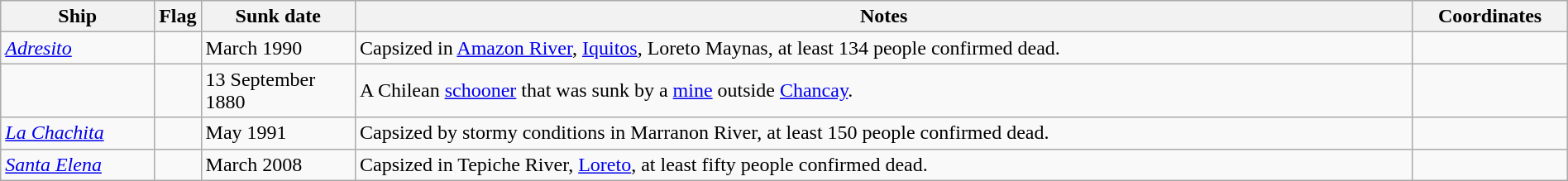<table class=wikitable | style = "width:100%">
<tr>
<th style="width:10%">Ship</th>
<th>Flag</th>
<th style="width:10%">Sunk date</th>
<th style="width:70%">Notes</th>
<th style="width:10%">Coordinates</th>
</tr>
<tr>
<td><em><a href='#'>Adresito</a></em></td>
<td></td>
<td>March 1990</td>
<td>Capsized in <a href='#'>Amazon River</a>, <a href='#'>Iquitos</a>, Loreto Maynas, at least 134 people confirmed dead.</td>
<td></td>
</tr>
<tr>
<td></td>
<td></td>
<td>13 September 1880</td>
<td>A Chilean <a href='#'>schooner</a> that was sunk by a <a href='#'>mine</a> outside <a href='#'>Chancay</a>.</td>
<td></td>
</tr>
<tr>
<td><em><a href='#'>La Chachita</a></em></td>
<td></td>
<td>May 1991</td>
<td>Capsized by stormy conditions in Marranon River, at least 150 people confirmed dead.</td>
<td></td>
</tr>
<tr>
<td><em><a href='#'>Santa Elena</a></em></td>
<td></td>
<td>March 2008</td>
<td>Capsized in Tepiche River, <a href='#'>Loreto</a>, at least fifty people confirmed dead.</td>
<td></td>
</tr>
</table>
